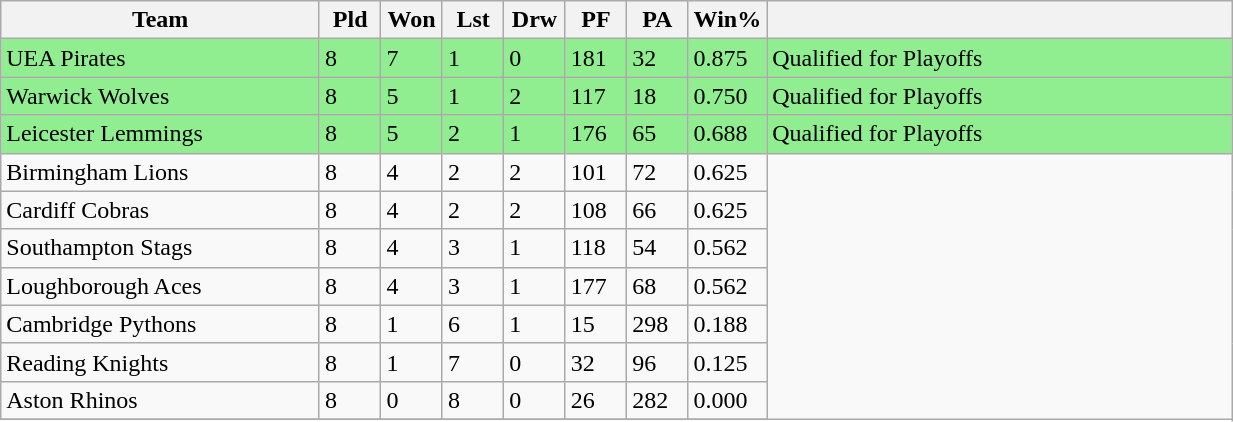<table class="wikitable" width=65%">
<tr>
<th width=26%>Team</th>
<th width=5%>Pld</th>
<th width=5%>Won</th>
<th width=5%>Lst</th>
<th width=5%>Drw</th>
<th width=5%>PF</th>
<th width=5%>PA</th>
<th width=6%>Win%</th>
<th width=38%></th>
</tr>
<tr style="background:lightgreen">
<td>UEA Pirates</td>
<td>8</td>
<td>7</td>
<td>1</td>
<td>0</td>
<td>181</td>
<td>32</td>
<td>0.875</td>
<td>Qualified for Playoffs</td>
</tr>
<tr style="background:lightgreen">
<td>Warwick Wolves</td>
<td>8</td>
<td>5</td>
<td>1</td>
<td>2</td>
<td>117</td>
<td>18</td>
<td>0.750</td>
<td>Qualified for Playoffs</td>
</tr>
<tr style="background:lightgreen">
<td>Leicester Lemmings</td>
<td>8</td>
<td>5</td>
<td>2</td>
<td>1</td>
<td>176</td>
<td>65</td>
<td>0.688</td>
<td>Qualified for Playoffs</td>
</tr>
<tr>
<td>Birmingham Lions</td>
<td>8</td>
<td>4</td>
<td>2</td>
<td>2</td>
<td>101</td>
<td>72</td>
<td>0.625</td>
</tr>
<tr>
<td>Cardiff Cobras</td>
<td>8</td>
<td>4</td>
<td>2</td>
<td>2</td>
<td>108</td>
<td>66</td>
<td>0.625</td>
</tr>
<tr>
<td>Southampton Stags</td>
<td>8</td>
<td>4</td>
<td>3</td>
<td>1</td>
<td>118</td>
<td>54</td>
<td>0.562</td>
</tr>
<tr>
<td>Loughborough Aces</td>
<td>8</td>
<td>4</td>
<td>3</td>
<td>1</td>
<td>177</td>
<td>68</td>
<td>0.562</td>
</tr>
<tr>
<td>Cambridge Pythons</td>
<td>8</td>
<td>1</td>
<td>6</td>
<td>1</td>
<td>15</td>
<td>298</td>
<td>0.188</td>
</tr>
<tr>
<td>Reading Knights</td>
<td>8</td>
<td>1</td>
<td>7</td>
<td>0</td>
<td>32</td>
<td>96</td>
<td>0.125</td>
</tr>
<tr>
<td>Aston Rhinos</td>
<td>8</td>
<td>0</td>
<td>8</td>
<td>0</td>
<td>26</td>
<td>282</td>
<td>0.000</td>
</tr>
<tr>
</tr>
</table>
